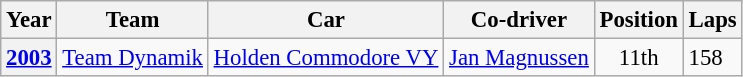<table class="wikitable" style="font-size: 95%;">
<tr>
<th>Year</th>
<th>Team</th>
<th>Car</th>
<th>Co-driver</th>
<th>Position</th>
<th>Laps</th>
</tr>
<tr>
<th><a href='#'>2003</a></th>
<td><a href='#'>Team Dynamik</a></td>
<td><a href='#'>Holden Commodore VY</a></td>
<td> <a href='#'>Jan Magnussen</a></td>
<td align="center">11th</td>
<td>158</td>
</tr>
</table>
